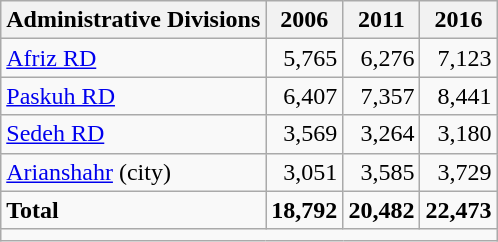<table class="wikitable">
<tr>
<th>Administrative Divisions</th>
<th>2006</th>
<th>2011</th>
<th>2016</th>
</tr>
<tr>
<td><a href='#'>Afriz RD</a></td>
<td style="text-align: right;">5,765</td>
<td style="text-align: right;">6,276</td>
<td style="text-align: right;">7,123</td>
</tr>
<tr>
<td><a href='#'>Paskuh RD</a></td>
<td style="text-align: right;">6,407</td>
<td style="text-align: right;">7,357</td>
<td style="text-align: right;">8,441</td>
</tr>
<tr>
<td><a href='#'>Sedeh RD</a></td>
<td style="text-align: right;">3,569</td>
<td style="text-align: right;">3,264</td>
<td style="text-align: right;">3,180</td>
</tr>
<tr>
<td><a href='#'>Arianshahr</a> (city)</td>
<td style="text-align: right;">3,051</td>
<td style="text-align: right;">3,585</td>
<td style="text-align: right;">3,729</td>
</tr>
<tr>
<td><strong>Total</strong></td>
<td style="text-align: right;"><strong>18,792</strong></td>
<td style="text-align: right;"><strong>20,482</strong></td>
<td style="text-align: right;"><strong>22,473</strong></td>
</tr>
<tr>
<td colspan=4></td>
</tr>
</table>
